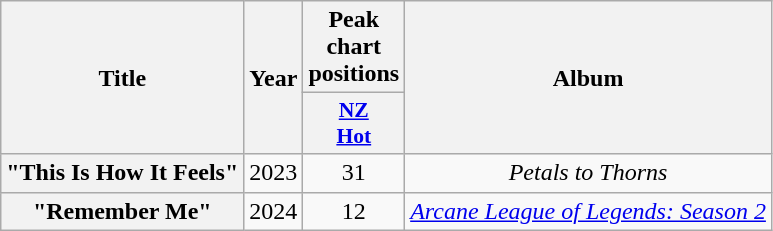<table class="wikitable plainrowheaders" style="text-align:center;">
<tr>
<th scope="col" rowspan="2">Title</th>
<th scope="col" rowspan="2">Year</th>
<th scope="col" colspan="1">Peak chart positions</th>
<th scope="col" rowspan="2">Album</th>
</tr>
<tr>
<th scope="col" style="width:2.5em;font-size:90%;"><a href='#'>NZ<br>Hot</a><br></th>
</tr>
<tr>
<th scope="row">"This Is How It Feels"<br></th>
<td>2023</td>
<td>31</td>
<td><em>Petals to Thorns</em></td>
</tr>
<tr>
<th scope="row">"Remember Me"</th>
<td>2024</td>
<td>12</td>
<td><em><a href='#'>Arcane League of Legends: Season 2</a></em></td>
</tr>
</table>
